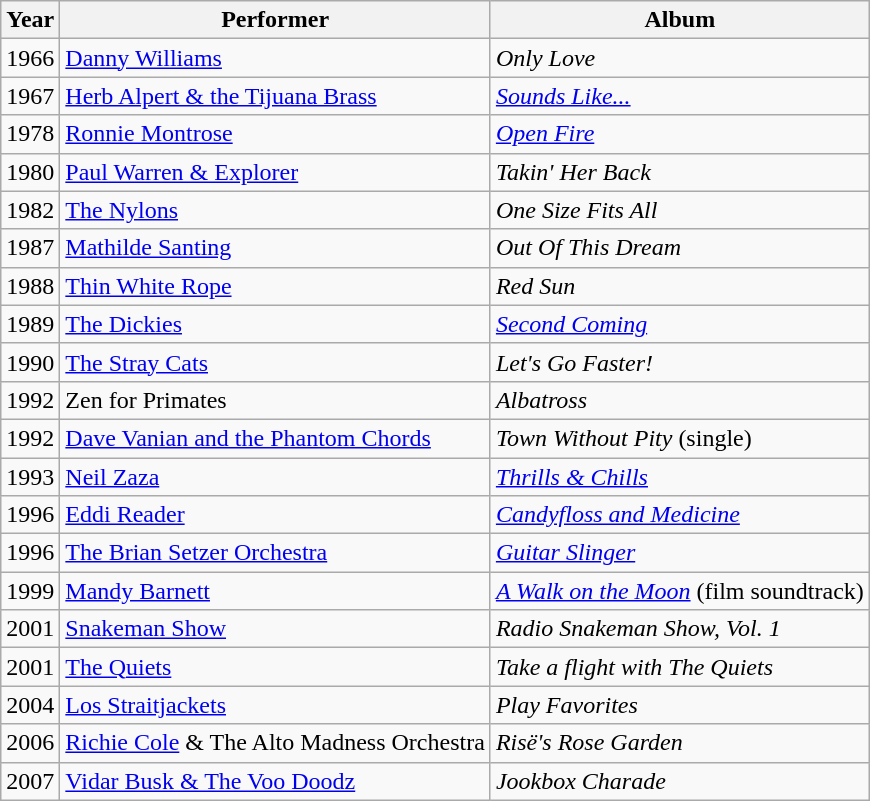<table class="wikitable">
<tr>
<th>Year</th>
<th>Performer</th>
<th>Album</th>
</tr>
<tr>
<td>1966</td>
<td><a href='#'>Danny Williams</a></td>
<td><em>Only Love</em></td>
</tr>
<tr>
<td>1967</td>
<td><a href='#'>Herb Alpert & the Tijuana Brass</a></td>
<td><em><a href='#'>Sounds Like...</a></em></td>
</tr>
<tr>
<td>1978</td>
<td><a href='#'>Ronnie Montrose</a></td>
<td><em><a href='#'>Open Fire</a></em></td>
</tr>
<tr>
<td>1980</td>
<td><a href='#'>Paul Warren & Explorer</a></td>
<td><em>Takin' Her Back</em></td>
</tr>
<tr>
<td>1982</td>
<td><a href='#'>The Nylons</a></td>
<td><em>One Size Fits All</em></td>
</tr>
<tr>
<td>1987</td>
<td><a href='#'>Mathilde Santing</a></td>
<td><em>Out Of This Dream</em></td>
</tr>
<tr>
<td>1988</td>
<td><a href='#'>Thin White Rope</a></td>
<td><em>Red Sun</em></td>
</tr>
<tr>
<td>1989</td>
<td><a href='#'>The Dickies</a></td>
<td><em><a href='#'>Second Coming</a></em></td>
</tr>
<tr>
<td>1990</td>
<td><a href='#'>The Stray Cats</a></td>
<td><em>Let's Go Faster!</em></td>
</tr>
<tr>
<td>1992</td>
<td>Zen for Primates</td>
<td><em>Albatross</em></td>
</tr>
<tr>
<td>1992</td>
<td><a href='#'>Dave Vanian and the Phantom Chords</a></td>
<td><em>Town Without Pity</em> (single)</td>
</tr>
<tr>
<td>1993</td>
<td><a href='#'>Neil Zaza</a></td>
<td><em><a href='#'>Thrills & Chills</a></em></td>
</tr>
<tr>
<td>1996</td>
<td><a href='#'>Eddi Reader</a></td>
<td><em><a href='#'>Candyfloss and Medicine</a></em></td>
</tr>
<tr>
<td>1996</td>
<td><a href='#'>The Brian Setzer Orchestra</a></td>
<td><em><a href='#'>Guitar Slinger</a></em></td>
</tr>
<tr>
<td>1999</td>
<td><a href='#'>Mandy Barnett</a></td>
<td><em><a href='#'>A Walk on the Moon</a></em> (film soundtrack)</td>
</tr>
<tr>
<td>2001</td>
<td><a href='#'>Snakeman Show</a></td>
<td><em>Radio Snakeman Show, Vol. 1</em></td>
</tr>
<tr>
<td>2001</td>
<td><a href='#'>The Quiets</a></td>
<td><em>Take a flight with The Quiets</em></td>
</tr>
<tr>
<td>2004</td>
<td><a href='#'>Los Straitjackets</a></td>
<td><em>Play Favorites</em></td>
</tr>
<tr>
<td>2006</td>
<td><a href='#'>Richie Cole</a> & The Alto Madness Orchestra</td>
<td><em>Risë's Rose Garden</em></td>
</tr>
<tr>
<td>2007</td>
<td><a href='#'>Vidar Busk & The Voo Doodz</a></td>
<td><em>Jookbox Charade</em></td>
</tr>
</table>
